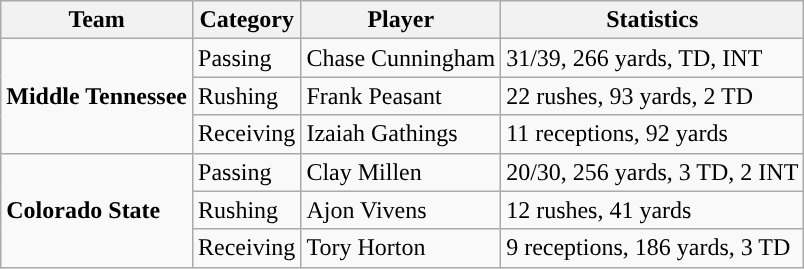<table class="wikitable" style="float: left;">
<tr>
<th>Team</th>
<th>Category</th>
<th>Player</th>
<th>Statistics</th>
</tr>
<tr>
<td rowspan=3><strong>Middle Tennessee</strong></td>
<td>Passing</td>
<td>Chase Cunningham</td>
<td>31/39, 266 yards, TD, INT</td>
</tr>
<tr>
<td>Rushing</td>
<td>Frank Peasant</td>
<td>22 rushes, 93 yards, 2 TD</td>
</tr>
<tr>
<td>Receiving</td>
<td>Izaiah Gathings</td>
<td>11 receptions, 92 yards</td>
</tr>
<tr>
<td rowspan=3><strong>Colorado State</strong></td>
<td>Passing</td>
<td>Clay Millen</td>
<td>20/30, 256 yards, 3 TD, 2 INT</td>
</tr>
<tr>
<td>Rushing</td>
<td>Ajon Vivens</td>
<td>12 rushes, 41 yards</td>
</tr>
<tr>
<td>Receiving</td>
<td>Tory Horton</td>
<td>9 receptions, 186 yards, 3 TD</td>
</tr>
</table>
